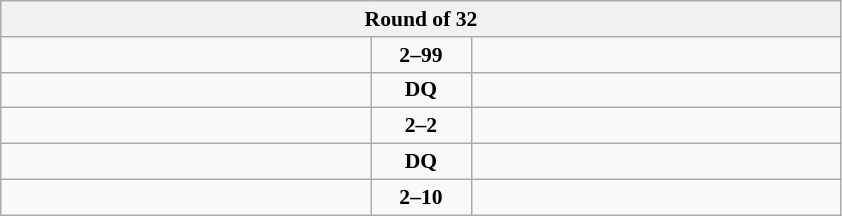<table class="wikitable" style="text-align: center; font-size:90% ">
<tr>
<th colspan=3>Round of 32</th>
</tr>
<tr>
<td align=left width="240"></td>
<td align=center width="60"><strong>2–99</strong></td>
<td align=left width="240"><strong></strong></td>
</tr>
<tr>
<td align=left></td>
<td align=center><strong>DQ</strong></td>
<td align=left><strong></strong></td>
</tr>
<tr>
<td align=left></td>
<td align=center><strong>2–2</strong></td>
<td align=left><strong></strong></td>
</tr>
<tr>
<td align=left><strong></strong></td>
<td align=center><strong>DQ</strong></td>
<td align=left></td>
</tr>
<tr>
<td align=left></td>
<td align=center><strong>2–10</strong></td>
<td align=left><strong></strong></td>
</tr>
</table>
